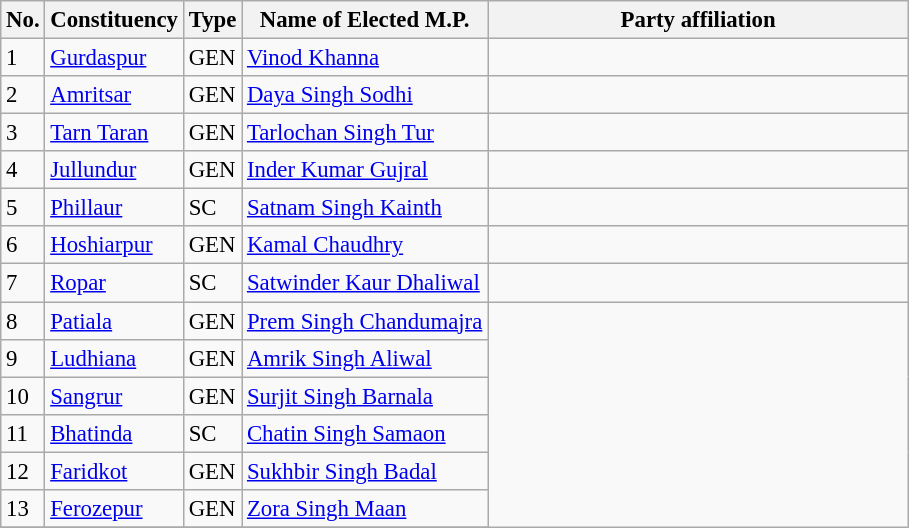<table class="wikitable" style="font-size:95%;">
<tr>
<th>No.</th>
<th>Constituency</th>
<th>Type</th>
<th>Name of Elected M.P.</th>
<th colspan="2" style="width:18em">Party affiliation</th>
</tr>
<tr>
<td>1</td>
<td><a href='#'>Gurdaspur</a></td>
<td>GEN</td>
<td><a href='#'>Vinod Khanna</a></td>
<td></td>
</tr>
<tr>
<td>2</td>
<td><a href='#'>Amritsar</a></td>
<td>GEN</td>
<td><a href='#'>Daya Singh Sodhi</a></td>
</tr>
<tr>
<td>3</td>
<td><a href='#'>Tarn Taran</a></td>
<td>GEN</td>
<td><a href='#'>Tarlochan Singh Tur</a></td>
<td></td>
</tr>
<tr>
<td>4</td>
<td><a href='#'>Jullundur</a></td>
<td>GEN</td>
<td><a href='#'>Inder Kumar Gujral</a></td>
<td></td>
</tr>
<tr>
<td>5</td>
<td><a href='#'>Phillaur</a></td>
<td>SC</td>
<td><a href='#'>Satnam Singh Kainth</a></td>
<td></td>
</tr>
<tr>
<td>6</td>
<td><a href='#'>Hoshiarpur</a></td>
<td>GEN</td>
<td><a href='#'>Kamal Chaudhry</a></td>
<td></td>
</tr>
<tr>
<td>7</td>
<td><a href='#'>Ropar</a></td>
<td>SC</td>
<td><a href='#'>Satwinder Kaur Dhaliwal</a></td>
<td></td>
</tr>
<tr>
<td>8</td>
<td><a href='#'>Patiala</a></td>
<td>GEN</td>
<td><a href='#'>Prem Singh Chandumajra</a></td>
</tr>
<tr>
<td>9</td>
<td><a href='#'>Ludhiana</a></td>
<td>GEN</td>
<td><a href='#'>Amrik Singh Aliwal</a></td>
</tr>
<tr>
<td>10</td>
<td><a href='#'>Sangrur</a></td>
<td>GEN</td>
<td><a href='#'>Surjit Singh Barnala</a></td>
</tr>
<tr>
<td>11</td>
<td><a href='#'>Bhatinda</a></td>
<td>SC</td>
<td><a href='#'>Chatin Singh Samaon</a></td>
</tr>
<tr>
<td>12</td>
<td><a href='#'>Faridkot</a></td>
<td>GEN</td>
<td><a href='#'>Sukhbir Singh Badal</a></td>
</tr>
<tr>
<td>13</td>
<td><a href='#'>Ferozepur</a></td>
<td>GEN</td>
<td><a href='#'>Zora Singh Maan</a></td>
</tr>
<tr>
</tr>
</table>
